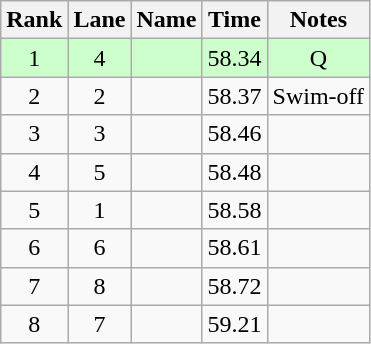<table class="wikitable sortable" style="text-align:center">
<tr>
<th>Rank</th>
<th>Lane</th>
<th>Name</th>
<th>Time</th>
<th>Notes</th>
</tr>
<tr bgcolor=ccffcc>
<td>1</td>
<td>4</td>
<td align=left></td>
<td>58.34</td>
<td>Q</td>
</tr>
<tr>
<td>2</td>
<td>2</td>
<td align=left></td>
<td>58.37</td>
<td>Swim-off</td>
</tr>
<tr>
<td>3</td>
<td>3</td>
<td align=left></td>
<td>58.46</td>
<td></td>
</tr>
<tr>
<td>4</td>
<td>5</td>
<td align=left></td>
<td>58.48</td>
<td></td>
</tr>
<tr>
<td>5</td>
<td>1</td>
<td align=left></td>
<td>58.58</td>
<td></td>
</tr>
<tr>
<td>6</td>
<td>6</td>
<td align=left></td>
<td>58.61</td>
<td></td>
</tr>
<tr>
<td>7</td>
<td>8</td>
<td align=left></td>
<td>58.72</td>
<td></td>
</tr>
<tr>
<td>8</td>
<td>7</td>
<td align=left></td>
<td>59.21</td>
<td></td>
</tr>
</table>
